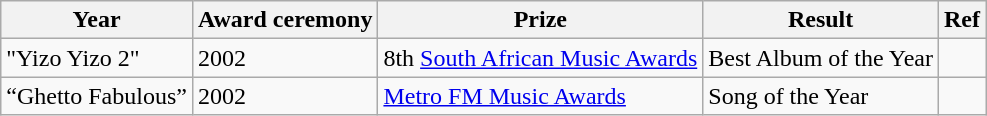<table class ="wikitable">
<tr>
<th>Year</th>
<th>Award ceremony</th>
<th>Prize</th>
<th>Result</th>
<th>Ref</th>
</tr>
<tr>
<td>"Yizo Yizo 2"</td>
<td>2002</td>
<td>8th <a href='#'>South African Music Awards</a></td>
<td>Best Album of the Year</td>
<td></td>
</tr>
<tr>
<td>“Ghetto Fabulous”</td>
<td>2002</td>
<td><a href='#'>Metro FM Music Awards</a></td>
<td>Song of the Year</td>
<td></td>
</tr>
</table>
